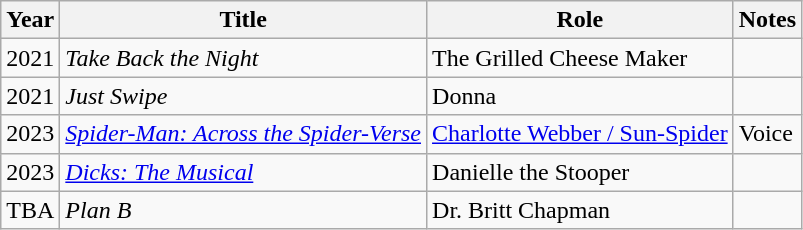<table class="wikitable sortable">
<tr>
<th>Year</th>
<th>Title</th>
<th>Role</th>
<th>Notes</th>
</tr>
<tr>
<td>2021</td>
<td><em>Take Back the Night</em></td>
<td>The Grilled Cheese Maker</td>
<td></td>
</tr>
<tr>
<td>2021</td>
<td><em>Just Swipe</em></td>
<td>Donna</td>
<td></td>
</tr>
<tr>
<td>2023</td>
<td><em><a href='#'>Spider-Man: Across the Spider-Verse</a></em></td>
<td><a href='#'>Charlotte Webber / Sun-Spider</a></td>
<td>Voice</td>
</tr>
<tr>
<td>2023</td>
<td><em><a href='#'>Dicks: The Musical</a></em></td>
<td>Danielle the Stooper</td>
<td></td>
</tr>
<tr>
<td>TBA</td>
<td><em>Plan B</em></td>
<td>Dr. Britt Chapman</td>
<td></td>
</tr>
</table>
